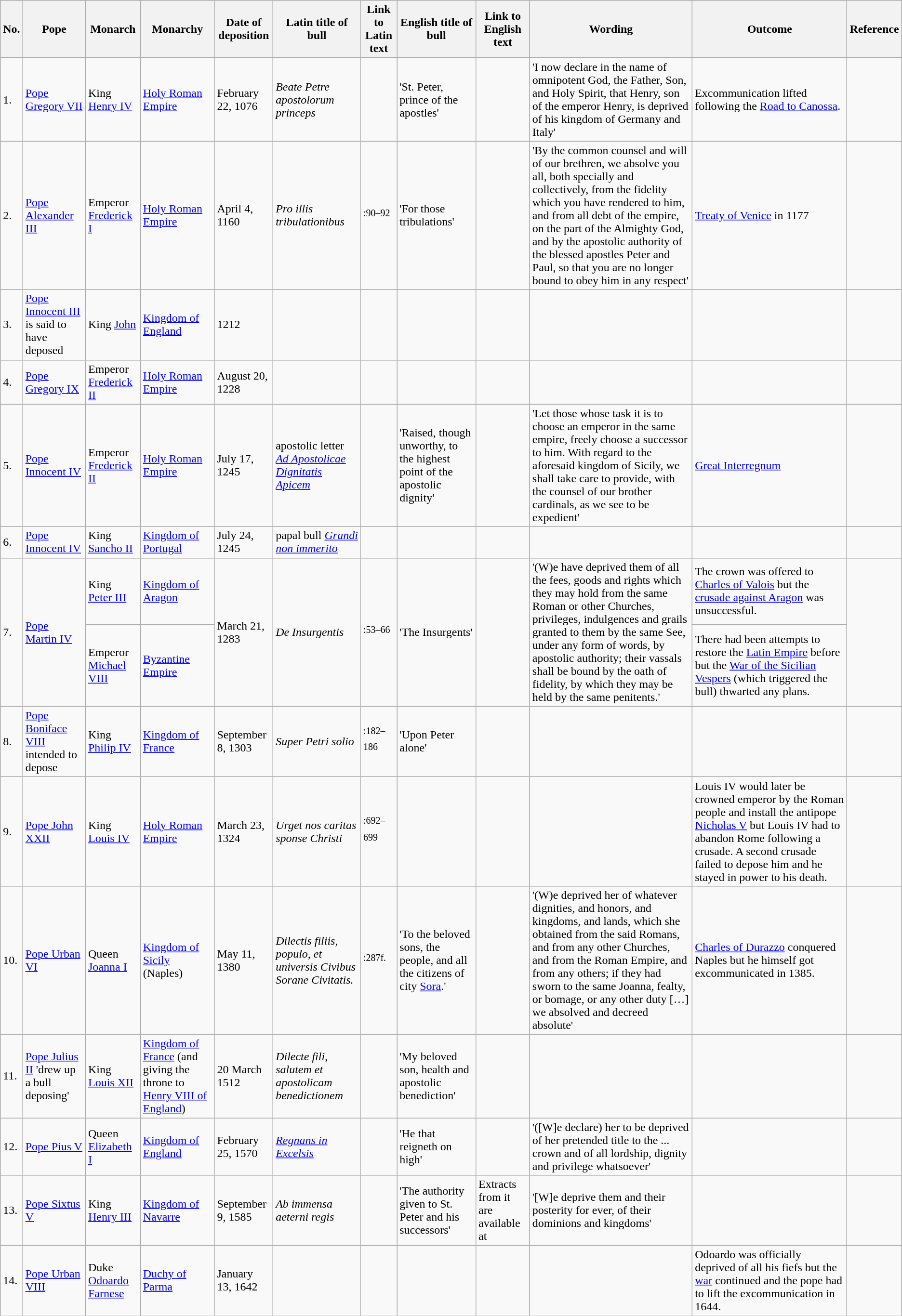<table class="wikitable sortable">
<tr>
<th>No.</th>
<th>Pope</th>
<th>Monarch</th>
<th>Monarchy</th>
<th>Date of deposition</th>
<th>Latin title of bull</th>
<th>Link to Latin text</th>
<th>English title of bull</th>
<th>Link to English text</th>
<th>Wording</th>
<th>Outcome</th>
<th>Reference</th>
</tr>
<tr>
<td>1.</td>
<td><a href='#'>Pope Gregory VII</a></td>
<td>King <a href='#'>Henry IV</a></td>
<td><a href='#'>Holy Roman Empire</a></td>
<td>February 22, 1076</td>
<td><em>Beate Petre apostolorum princeps</em></td>
<td></td>
<td>'St. Peter, prince of the apostles'</td>
<td></td>
<td>'I now declare in the name of omnipotent God, the Father, Son, and Holy Spirit, that Henry, son of the emperor Henry, is deprived of his kingdom of Germany and Italy'</td>
<td>Excommunication lifted following the <a href='#'>Road to Canossa</a>.</td>
<td></td>
</tr>
<tr>
<td>2.</td>
<td><a href='#'>Pope Alexander III</a></td>
<td>Emperor <a href='#'>Frederick I</a></td>
<td><a href='#'>Holy Roman Empire</a></td>
<td>April 4, 1160</td>
<td><em>Pro illis tribulationibus</em></td>
<td><sup>:90–92</sup></td>
<td>'For those tribulations'</td>
<td></td>
<td>'By the common counsel and will of our brethren, we absolve you all, both specially and collectively, from the fidelity which you have rendered to him, and from all debt of the empire, on the part of the Almighty God, and by the apostolic authority of the blessed apostles Peter and Paul, so that you are no longer bound to obey him in any respect'</td>
<td><a href='#'>Treaty of Venice</a> in 1177</td>
<td></td>
</tr>
<tr>
<td>3.</td>
<td><a href='#'>Pope Innocent III</a> is said to have deposed</td>
<td>King <a href='#'>John</a></td>
<td><a href='#'>Kingdom of England</a></td>
<td>1212</td>
<td></td>
<td></td>
<td></td>
<td></td>
<td></td>
<td></td>
<td></td>
</tr>
<tr>
<td>4.</td>
<td><a href='#'>Pope Gregory IX</a></td>
<td>Emperor <a href='#'>Frederick II</a></td>
<td><a href='#'>Holy Roman Empire</a></td>
<td>August 20, 1228</td>
<td></td>
<td></td>
<td></td>
<td></td>
<td></td>
<td></td>
<td></td>
</tr>
<tr>
<td>5.</td>
<td><a href='#'>Pope Innocent IV</a></td>
<td>Emperor <a href='#'>Frederick II</a></td>
<td><a href='#'>Holy Roman Empire</a></td>
<td>July 17, 1245</td>
<td>apostolic letter <em><a href='#'>Ad Apostolicae Dignitatis Apicem</a></em></td>
<td></td>
<td>'Raised, though unworthy, to the highest point of the apostolic dignity'</td>
<td></td>
<td>'Let those whose task it is to choose an emperor in the same empire, freely choose a successor to him. With regard to the aforesaid kingdom of Sicily, we shall take care to provide, with the counsel of our brother cardinals, as we see to be expedient'</td>
<td><a href='#'>Great Interregnum</a></td>
<td></td>
</tr>
<tr>
<td>6.</td>
<td><a href='#'>Pope Innocent IV</a></td>
<td>King <a href='#'>Sancho II</a></td>
<td><a href='#'>Kingdom of Portugal</a></td>
<td>July 24, 1245</td>
<td>papal bull <em><a href='#'>Grandi non immerito</a></em></td>
<td></td>
<td></td>
<td></td>
<td></td>
<td></td>
<td></td>
</tr>
<tr>
<td rowspan=2>7.</td>
<td rowspan=2><a href='#'>Pope Martin IV</a></td>
<td>King <a href='#'>Peter III</a></td>
<td><a href='#'>Kingdom of Aragon</a></td>
<td rowspan=2>March 21, 1283</td>
<td rowspan=2><em>De Insurgentis</em></td>
<td rowspan=2><sup>:53–66</sup></td>
<td rowspan=2>'The Insurgents'</td>
<td rowspan=2></td>
<td rowspan=2>'(W)e have deprived them of all the fees, goods and rights which they may hold from the same Roman or other Churches, privileges, indulgences and grails granted to them by the same See, under any form of words, by apostolic authority; their vassals shall be bound by the oath of fidelity, by which they may be held by the same penitents.'</td>
<td>The crown was offered to <a href='#'>Charles of Valois</a> but the <a href='#'>crusade against Aragon</a> was unsuccessful.</td>
<td rowspan=2></td>
</tr>
<tr>
<td>Emperor <a href='#'>Michael VIII</a></td>
<td><a href='#'>Byzantine Empire</a></td>
<td>There had been attempts to restore the <a href='#'>Latin Empire</a> before but the <a href='#'>War of the Sicilian Vespers</a> (which triggered the bull) thwarted any plans.</td>
</tr>
<tr>
<td>8.</td>
<td><a href='#'>Pope Boniface VIII</a> intended to depose</td>
<td>King <a href='#'>Philip IV</a></td>
<td><a href='#'>Kingdom of France</a></td>
<td>September 8, 1303</td>
<td><em>Super Petri solio</em></td>
<td><sup>:182–186</sup></td>
<td>'Upon Peter alone'</td>
<td></td>
<td></td>
<td></td>
<td></td>
</tr>
<tr>
<td>9.</td>
<td><a href='#'>Pope John XXII</a></td>
<td>King <a href='#'>Louis IV</a></td>
<td><a href='#'>Holy Roman Empire</a></td>
<td>March 23, 1324</td>
<td><em>Urget nos caritas sponse Christi</em></td>
<td><sup>:692–699</sup></td>
<td></td>
<td></td>
<td></td>
<td>Louis IV would later be crowned emperor by the Roman people and install the antipope <a href='#'>Nicholas V</a> but Louis IV had to abandon Rome following a crusade. A second crusade failed to depose him and he stayed in power to his death.</td>
<td></td>
</tr>
<tr>
<td>10.</td>
<td><a href='#'>Pope Urban VI</a></td>
<td>Queen <a href='#'>Joanna I</a></td>
<td><a href='#'>Kingdom of Sicily</a> (Naples)</td>
<td>May 11, 1380</td>
<td><em>Dilectis filiis, populo, et universis Civibus Sorane Civitatis.</em></td>
<td><sup>:287f.</sup></td>
<td>'To the beloved sons, the people, and all the citizens of city <a href='#'>Sora</a>.'</td>
<td></td>
<td>'(W)e deprived her of whatever dignities, and honors, and kingdoms, and lands, which she obtained from the said Romans, and from any other Churches, and from the Roman Empire, and from any others; if they had sworn to the same Joanna, fealty, or bomage, or any other duty […] we absolved and decreed absolute'</td>
<td><a href='#'>Charles of Durazzo</a> conquered Naples but he himself got excommunicated in 1385.</td>
<td></td>
</tr>
<tr>
<td>11.</td>
<td><a href='#'>Pope Julius II</a> 'drew up a bull deposing'</td>
<td>King <a href='#'>Louis XII</a></td>
<td><a href='#'>Kingdom of France</a> (and giving the throne to <a href='#'>Henry VIII of England</a>)</td>
<td>20 March 1512</td>
<td><em>Dilecte fili, salutem et apostolicam benedictionem</em></td>
<td></td>
<td>'My beloved son, health and apostolic benediction'</td>
<td></td>
<td></td>
<td></td>
<td></td>
</tr>
<tr>
<td>12.</td>
<td><a href='#'>Pope Pius V</a></td>
<td>Queen <a href='#'>Elizabeth I</a></td>
<td><a href='#'>Kingdom of England</a></td>
<td>February 25, 1570</td>
<td><em><a href='#'>Regnans in Excelsis</a></em></td>
<td></td>
<td>'He that reigneth on high'</td>
<td></td>
<td>'([W]e declare) her to be deprived of her pretended title to the ... crown and of all lordship, dignity and privilege whatsoever'</td>
<td></td>
<td></td>
</tr>
<tr>
<td>13.</td>
<td><a href='#'>Pope Sixtus V</a></td>
<td>King <a href='#'>Henry III</a></td>
<td><a href='#'>Kingdom of Navarre</a></td>
<td>September 9, 1585</td>
<td><em>Ab immensa aeterni regis</em></td>
<td></td>
<td>'The authority given to St. Peter and his successors'</td>
<td>Extracts from it are available at </td>
<td>'[W]e deprive them and their posterity for ever, of their dominions and kingdoms'</td>
<td></td>
<td></td>
</tr>
<tr>
<td>14.</td>
<td><a href='#'>Pope Urban VIII</a></td>
<td>Duke <a href='#'>Odoardo Farnese</a></td>
<td><a href='#'>Duchy of Parma</a></td>
<td>January 13, 1642</td>
<td></td>
<td></td>
<td></td>
<td></td>
<td></td>
<td>Odoardo was officially deprived of all his fiefs but the <a href='#'>war</a> continued and the pope had to lift the excommunication in 1644.</td>
<td></td>
</tr>
</table>
